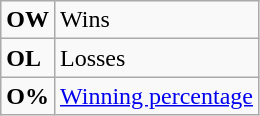<table class="wikitable">
<tr>
<td><strong>OW</strong></td>
<td>Wins</td>
</tr>
<tr>
<td><strong>OL</strong></td>
<td>Losses</td>
</tr>
<tr>
<td align="center"><strong>O%</strong></td>
<td><a href='#'>Winning percentage</a></td>
</tr>
</table>
